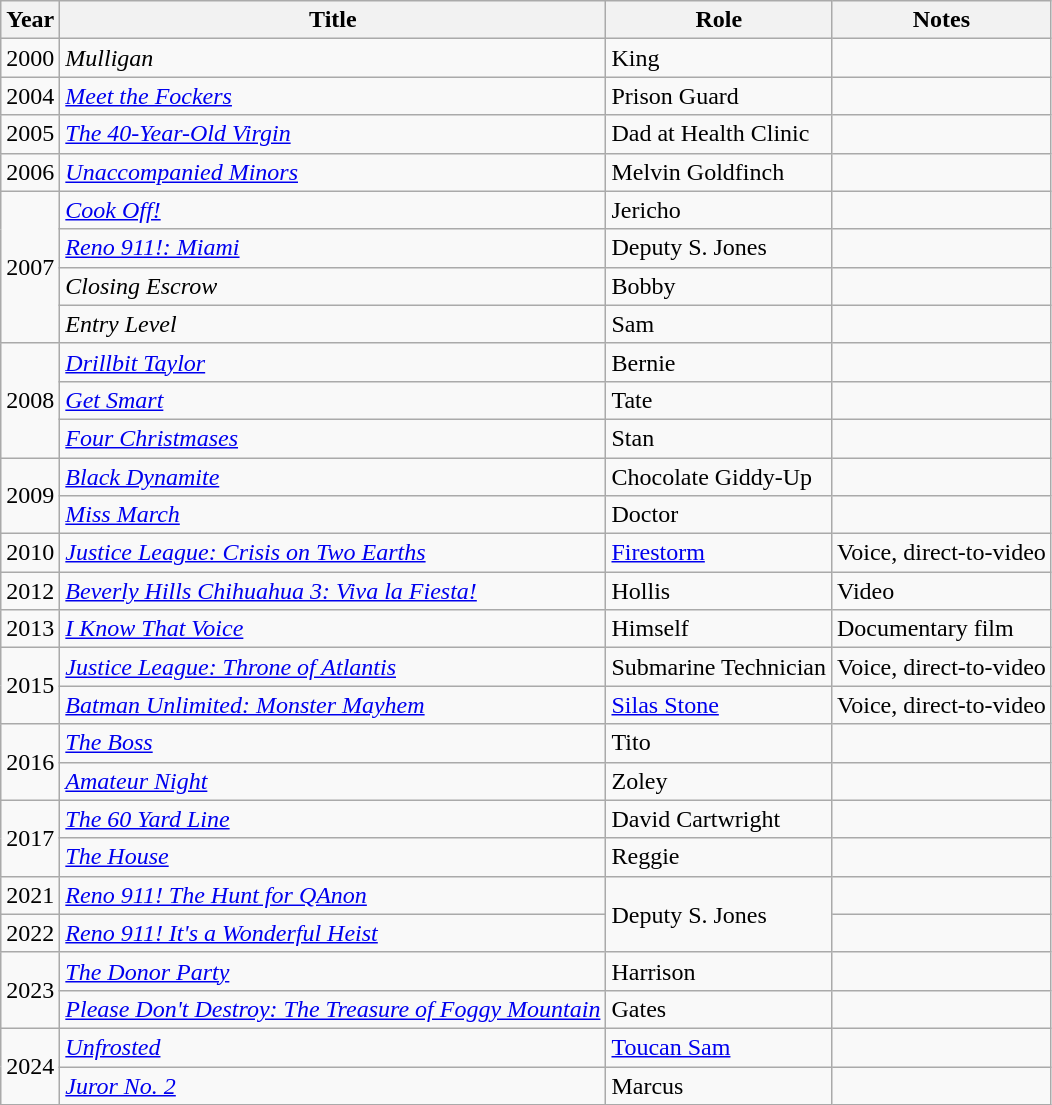<table class="wikitable sortable">
<tr>
<th>Year</th>
<th>Title</th>
<th>Role</th>
<th class="unsortable">Notes</th>
</tr>
<tr>
<td>2000</td>
<td><em>Mulligan</em></td>
<td>King</td>
<td></td>
</tr>
<tr>
<td>2004</td>
<td><em><a href='#'>Meet the Fockers</a></em></td>
<td>Prison Guard</td>
<td></td>
</tr>
<tr>
<td>2005</td>
<td><em><a href='#'>The 40-Year-Old Virgin</a></em></td>
<td>Dad at Health Clinic</td>
<td></td>
</tr>
<tr>
<td>2006</td>
<td><em><a href='#'>Unaccompanied Minors</a></em></td>
<td>Melvin Goldfinch</td>
<td></td>
</tr>
<tr>
<td rowspan="4">2007</td>
<td><em><a href='#'>Cook Off!</a></em></td>
<td>Jericho</td>
<td></td>
</tr>
<tr>
<td><em><a href='#'>Reno 911!: Miami</a></em></td>
<td>Deputy S. Jones</td>
<td></td>
</tr>
<tr>
<td><em>Closing Escrow</em></td>
<td>Bobby</td>
<td></td>
</tr>
<tr>
<td><em>Entry Level</em></td>
<td>Sam</td>
<td></td>
</tr>
<tr>
<td rowspan="3">2008</td>
<td><em><a href='#'>Drillbit Taylor</a></em></td>
<td>Bernie</td>
<td></td>
</tr>
<tr>
<td><em><a href='#'>Get Smart</a></em></td>
<td>Tate</td>
<td></td>
</tr>
<tr>
<td><em><a href='#'>Four Christmases</a></em></td>
<td>Stan</td>
<td></td>
</tr>
<tr>
<td rowspan="2">2009</td>
<td><em><a href='#'>Black Dynamite</a></em></td>
<td>Chocolate Giddy-Up</td>
<td></td>
</tr>
<tr>
<td><em><a href='#'>Miss March</a></em></td>
<td>Doctor</td>
<td></td>
</tr>
<tr>
<td>2010</td>
<td><em><a href='#'>Justice League: Crisis on Two Earths</a></em></td>
<td><a href='#'>Firestorm</a></td>
<td>Voice, direct-to-video</td>
</tr>
<tr>
<td>2012</td>
<td><em><a href='#'>Beverly Hills Chihuahua 3: Viva la Fiesta!</a></em></td>
<td>Hollis</td>
<td>Video</td>
</tr>
<tr>
<td>2013</td>
<td><em><a href='#'>I Know That Voice</a></em></td>
<td>Himself</td>
<td>Documentary film</td>
</tr>
<tr>
<td rowspan="2">2015</td>
<td><em><a href='#'>Justice League: Throne of Atlantis</a></em></td>
<td>Submarine Technician</td>
<td>Voice, direct-to-video</td>
</tr>
<tr>
<td><em><a href='#'>Batman Unlimited: Monster Mayhem</a></em></td>
<td><a href='#'>Silas Stone</a></td>
<td>Voice, direct-to-video</td>
</tr>
<tr>
<td rowspan="2">2016</td>
<td><em><a href='#'>The Boss</a></em></td>
<td>Tito</td>
<td></td>
</tr>
<tr>
<td><em><a href='#'>Amateur Night</a></em></td>
<td>Zoley</td>
<td></td>
</tr>
<tr>
<td rowspan="2">2017</td>
<td><em><a href='#'>The 60 Yard Line</a></em></td>
<td>David Cartwright</td>
<td></td>
</tr>
<tr>
<td><em><a href='#'>The House</a></em></td>
<td>Reggie</td>
<td></td>
</tr>
<tr>
<td>2021</td>
<td><em><a href='#'>Reno 911! The Hunt for QAnon</a></em></td>
<td rowspan="2">Deputy S. Jones</td>
<td></td>
</tr>
<tr>
<td>2022</td>
<td><em><a href='#'>Reno 911! It's a Wonderful Heist</a></em></td>
<td></td>
</tr>
<tr>
<td rowspan="2">2023</td>
<td><em><a href='#'>The Donor Party</a></em></td>
<td>Harrison</td>
<td></td>
</tr>
<tr>
<td><em><a href='#'>Please Don't Destroy: The Treasure of Foggy Mountain</a></em></td>
<td>Gates</td>
<td></td>
</tr>
<tr>
<td rowspan="2">2024</td>
<td><em><a href='#'>Unfrosted</a></em></td>
<td><a href='#'>Toucan Sam</a></td>
<td></td>
</tr>
<tr>
<td><em><a href='#'>Juror No. 2</a></em></td>
<td>Marcus</td>
<td></td>
</tr>
</table>
